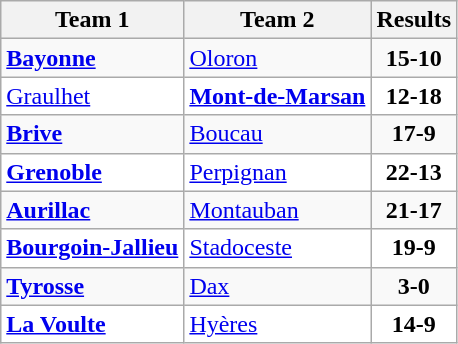<table class="wikitable">
<tr>
<th>Team 1</th>
<th>Team 2</th>
<th>Results</th>
</tr>
<tr>
<td><strong><a href='#'>Bayonne</a></strong></td>
<td><a href='#'>Oloron</a></td>
<td align="center"><strong>15-10</strong></td>
</tr>
<tr bgcolor="white">
<td><a href='#'>Graulhet</a></td>
<td><strong><a href='#'>Mont-de-Marsan</a></strong></td>
<td align="center"><strong>12-18</strong></td>
</tr>
<tr>
<td><strong><a href='#'>Brive</a></strong></td>
<td><a href='#'>Boucau</a></td>
<td align="center"><strong>17-9</strong></td>
</tr>
<tr bgcolor="white">
<td><strong><a href='#'>Grenoble</a></strong></td>
<td><a href='#'>Perpignan</a></td>
<td align="center"><strong>22-13</strong></td>
</tr>
<tr>
<td><strong><a href='#'>Aurillac</a></strong></td>
<td><a href='#'>Montauban</a></td>
<td align="center"><strong>21-17</strong></td>
</tr>
<tr bgcolor="white">
<td><strong><a href='#'>Bourgoin-Jallieu</a></strong></td>
<td><a href='#'>Stadoceste</a></td>
<td align="center"><strong>19-9</strong></td>
</tr>
<tr>
<td><strong><a href='#'>Tyrosse</a></strong></td>
<td><a href='#'>Dax</a></td>
<td align="center"><strong>3-0</strong></td>
</tr>
<tr bgcolor="white">
<td><strong><a href='#'>La Voulte</a></strong></td>
<td><a href='#'>Hyères</a></td>
<td align="center"><strong>14-9</strong></td>
</tr>
</table>
